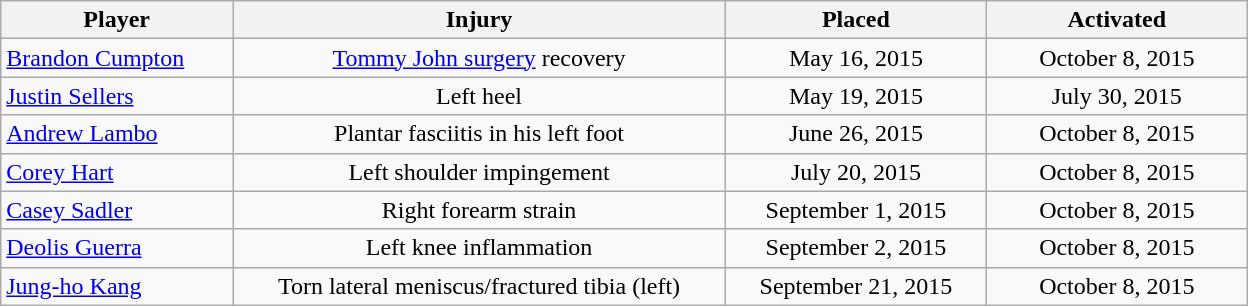<table class="wikitable" style="width:52em; border:0; text-align:center;">
<tr>
<th width=16%>Player</th>
<th width=34% class=unsortable>Injury</th>
<th width=18% class=unsortable>Placed</th>
<th width=18% class=unsortable>Activated</th>
</tr>
<tr>
<td align=left><a href='#'>Brandon Cumpton</a></td>
<td><a href='#'>Tommy John surgery</a> recovery</td>
<td>May 16, 2015</td>
<td>October 8, 2015</td>
</tr>
<tr>
<td align=left><a href='#'>Justin Sellers</a></td>
<td>Left heel</td>
<td>May 19, 2015</td>
<td>July 30, 2015</td>
</tr>
<tr>
<td align=left><a href='#'>Andrew Lambo</a></td>
<td>Plantar fasciitis in his left foot</td>
<td>June 26, 2015</td>
<td>October 8, 2015</td>
</tr>
<tr>
<td align=left><a href='#'>Corey Hart</a></td>
<td>Left shoulder impingement</td>
<td>July 20, 2015</td>
<td>October 8, 2015</td>
</tr>
<tr>
<td align=left><a href='#'>Casey Sadler</a></td>
<td>Right forearm strain</td>
<td>September 1, 2015</td>
<td>October 8, 2015</td>
</tr>
<tr>
<td align=left><a href='#'>Deolis Guerra</a></td>
<td>Left knee inflammation</td>
<td>September 2, 2015</td>
<td>October 8, 2015</td>
</tr>
<tr>
<td align=left><a href='#'>Jung-ho Kang</a></td>
<td>Torn lateral meniscus/fractured tibia (left)</td>
<td>September 21, 2015</td>
<td>October 8, 2015</td>
</tr>
<tr>
</tr>
</table>
